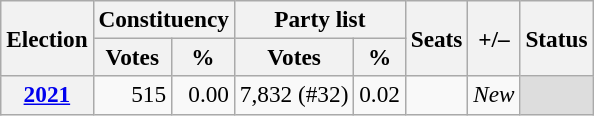<table class="wikitable" style="font-size:97%; text-align:right;">
<tr>
<th rowspan=2>Election</th>
<th colspan=2>Constituency</th>
<th colspan=2>Party list</th>
<th rowspan=2>Seats</th>
<th rowspan=2>+/–</th>
<th rowspan=2>Status</th>
</tr>
<tr>
<th>Votes</th>
<th>%</th>
<th>Votes</th>
<th>%</th>
</tr>
<tr>
<th><a href='#'>2021</a></th>
<td>515</td>
<td>0.00</td>
<td>7,832 (#32)</td>
<td>0.02</td>
<td></td>
<td><em>New</em></td>
<td align=center style="background:#ddd;"></td>
</tr>
</table>
